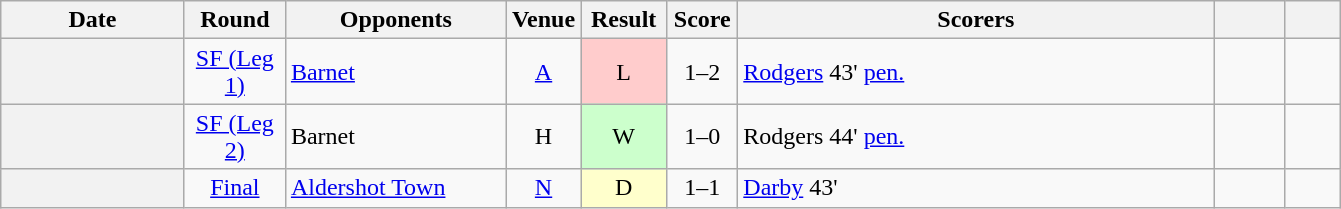<table class="wikitable plainrowheaders sortable" style="text-align:center;">
<tr>
<th scope="col" width="115px">Date</th>
<th scope="col" width="60px">Round</th>
<th scope="col" width="140px">Opponents</th>
<th scope="col" width="40px">Venue</th>
<th scope="col" width="50px">Result</th>
<th scope="col" width="40px">Score</th>
<th scope="col" width="310px" class="unsortable">Scorers</th>
<th scope="col" width="40px"></th>
<th scope="col" width="30px" class="unsortable"></th>
</tr>
<tr>
<th scope="row"></th>
<td><a href='#'>SF (Leg 1)</a></td>
<td align="left"><a href='#'>Barnet</a></td>
<td><a href='#'>A</a></td>
<td style="background-color:#FFCCCC">L</td>
<td>1–2</td>
<td align="left"><a href='#'>Rodgers</a> 43' <a href='#'>pen.</a></td>
<td></td>
<td></td>
</tr>
<tr>
<th scope="row"></th>
<td><a href='#'>SF (Leg 2)</a></td>
<td align="left">Barnet</td>
<td>H</td>
<td style="background-color:#CCFFCC">W</td>
<td>1–0</td>
<td align="left">Rodgers 44' <a href='#'>pen.</a></td>
<td></td>
<td></td>
</tr>
<tr>
<th scope="row"></th>
<td><a href='#'>Final</a></td>
<td align="left"><a href='#'>Aldershot Town</a></td>
<td><a href='#'>N</a></td>
<td style="background-color:#FFFFCC">D</td>
<td>1–1</td>
<td align="left"><a href='#'>Darby</a> 43'</td>
<td></td>
<td></td>
</tr>
</table>
